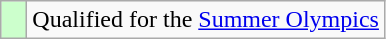<table class="wikitable">
<tr>
<td width=10px bgcolor=#ccffcc></td>
<td>Qualified for the <a href='#'>Summer Olympics</a></td>
</tr>
</table>
